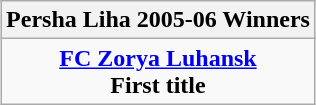<table class="wikitable" style="text-align: center; margin: 0 auto;">
<tr>
<th>Persha Liha 2005-06 Winners</th>
</tr>
<tr>
<td><strong><a href='#'>FC Zorya Luhansk</a></strong><br><strong>First title</strong></td>
</tr>
</table>
